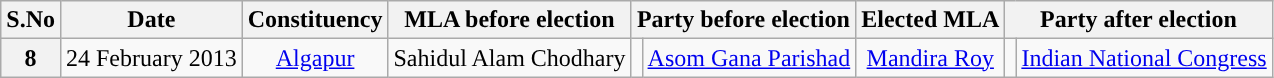<table class="wikitable sortable" style="text-align:center;">
<tr>
<th>S.No</th>
<th>Date</th>
<th>Constituency</th>
<th>MLA before election</th>
<th colspan="2">Party before election</th>
<th>Elected MLA</th>
<th colspan="2">Party after election</th>
</tr>
<tr>
<th>8</th>
<td>24 February 2013</td>
<td><a href='#'>Algapur</a></td>
<td>Sahidul Alam Chodhary</td>
<td></td>
<td><a href='#'>Asom Gana Parishad</a></td>
<td><a href='#'>Mandira Roy</a></td>
<td></td>
<td><a href='#'>Indian National Congress</a></td>
</tr>
</table>
